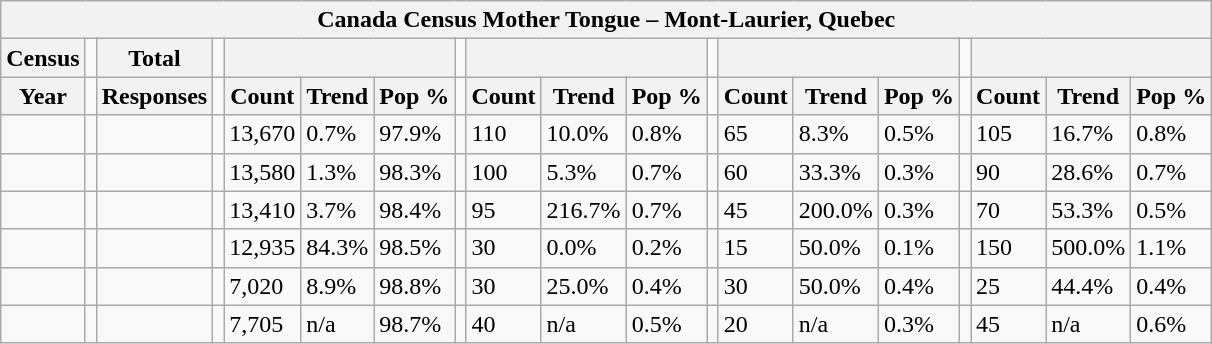<table class="wikitable">
<tr>
<th colspan="19">Canada Census Mother Tongue – Mont-Laurier, Quebec</th>
</tr>
<tr>
<th>Census</th>
<td></td>
<th>Total</th>
<td colspan="1"></td>
<th colspan="3"></th>
<td colspan="1"></td>
<th colspan="3"></th>
<td colspan="1"></td>
<th colspan="3"></th>
<td colspan="1"></td>
<th colspan="3"></th>
</tr>
<tr>
<th>Year</th>
<td></td>
<th>Responses</th>
<td></td>
<th>Count</th>
<th>Trend</th>
<th>Pop %</th>
<td></td>
<th>Count</th>
<th>Trend</th>
<th>Pop %</th>
<td></td>
<th>Count</th>
<th>Trend</th>
<th>Pop %</th>
<td></td>
<th>Count</th>
<th>Trend</th>
<th>Pop %</th>
</tr>
<tr>
<td></td>
<td></td>
<td></td>
<td></td>
<td>13,670</td>
<td> 0.7%</td>
<td>97.9%</td>
<td></td>
<td>110</td>
<td> 10.0%</td>
<td>0.8%</td>
<td></td>
<td>65</td>
<td> 8.3%</td>
<td>0.5%</td>
<td></td>
<td>105</td>
<td> 16.7%</td>
<td>0.8%</td>
</tr>
<tr>
<td></td>
<td></td>
<td></td>
<td></td>
<td>13,580</td>
<td> 1.3%</td>
<td>98.3%</td>
<td></td>
<td>100</td>
<td> 5.3%</td>
<td>0.7%</td>
<td></td>
<td>60</td>
<td> 33.3%</td>
<td>0.3%</td>
<td></td>
<td>90</td>
<td> 28.6%</td>
<td>0.7%</td>
</tr>
<tr>
<td></td>
<td></td>
<td></td>
<td></td>
<td>13,410</td>
<td> 3.7%</td>
<td>98.4%</td>
<td></td>
<td>95</td>
<td> 216.7%</td>
<td>0.7%</td>
<td></td>
<td>45</td>
<td> 200.0%</td>
<td>0.3%</td>
<td></td>
<td>70</td>
<td> 53.3%</td>
<td>0.5%</td>
</tr>
<tr>
<td></td>
<td></td>
<td></td>
<td></td>
<td>12,935</td>
<td> 84.3%</td>
<td>98.5%</td>
<td></td>
<td>30</td>
<td> 0.0%</td>
<td>0.2%</td>
<td></td>
<td>15</td>
<td> 50.0%</td>
<td>0.1%</td>
<td></td>
<td>150</td>
<td> 500.0%</td>
<td>1.1%</td>
</tr>
<tr>
<td></td>
<td></td>
<td></td>
<td></td>
<td>7,020</td>
<td> 8.9%</td>
<td>98.8%</td>
<td></td>
<td>30</td>
<td> 25.0%</td>
<td>0.4%</td>
<td></td>
<td>30</td>
<td> 50.0%</td>
<td>0.4%</td>
<td></td>
<td>25</td>
<td> 44.4%</td>
<td>0.4%</td>
</tr>
<tr>
<td></td>
<td></td>
<td></td>
<td></td>
<td>7,705</td>
<td>n/a</td>
<td>98.7%</td>
<td></td>
<td>40</td>
<td>n/a</td>
<td>0.5%</td>
<td></td>
<td>20</td>
<td>n/a</td>
<td>0.3%</td>
<td></td>
<td>45</td>
<td>n/a</td>
<td>0.6%</td>
</tr>
</table>
